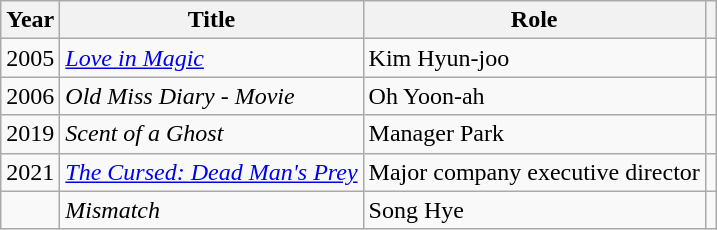<table class="wikitable">
<tr>
<th>Year</th>
<th>Title</th>
<th>Role</th>
<th></th>
</tr>
<tr>
<td>2005</td>
<td><em><a href='#'>Love in Magic</a></em></td>
<td>Kim Hyun-joo</td>
<td></td>
</tr>
<tr>
<td>2006</td>
<td><em>Old Miss Diary - Movie</em></td>
<td>Oh Yoon-ah</td>
<td></td>
</tr>
<tr>
<td>2019</td>
<td><em>Scent of a Ghost</em></td>
<td>Manager Park</td>
<td></td>
</tr>
<tr>
<td>2021</td>
<td><em><a href='#'>The Cursed: Dead Man's Prey</a></em></td>
<td>Major company executive director</td>
<td></td>
</tr>
<tr>
<td></td>
<td><em>Mismatch</em></td>
<td>Song Hye</td>
<td></td>
</tr>
</table>
